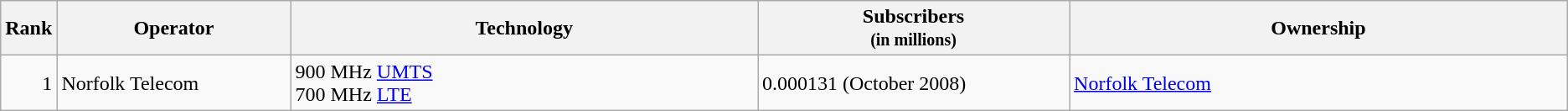<table class="wikitable">
<tr>
<th style="width:3%;">Rank</th>
<th style="width:15%;">Operator</th>
<th style="width:30%;">Technology</th>
<th style="width:20%;">Subscribers<br><small>(in millions)</small></th>
<th style="width:32%;">Ownership</th>
</tr>
<tr>
<td align=right>1</td>
<td>Norfolk Telecom</td>
<td>900 MHz <a href='#'>UMTS</a><br>700 MHz <a href='#'>LTE</a></td>
<td>0.000131 (October 2008)</td>
<td><a href='#'>Norfolk Telecom</a></td>
</tr>
</table>
